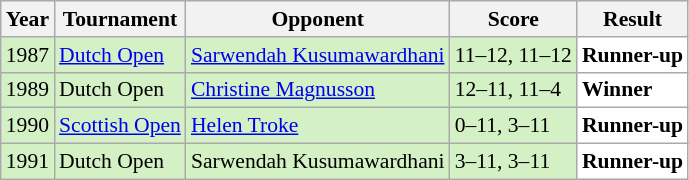<table class="sortable wikitable" style="font-size: 90%;">
<tr>
<th>Year</th>
<th>Tournament</th>
<th>Opponent</th>
<th>Score</th>
<th>Result</th>
</tr>
<tr style="background:#D4F1C5">
<td align="center">1987</td>
<td align="left"><a href='#'>Dutch Open</a></td>
<td align="left"> <a href='#'>Sarwendah Kusumawardhani</a></td>
<td align="left">11–12, 11–12</td>
<td style="text-align:left; background:white"> <strong>Runner-up</strong></td>
</tr>
<tr style="background:#D4F1C5">
<td align="center">1989</td>
<td align="left">Dutch Open</td>
<td align="left"> <a href='#'>Christine Magnusson</a></td>
<td align="left">12–11, 11–4</td>
<td style="text-align:left; background:white"> <strong>Winner</strong></td>
</tr>
<tr style="background:#D4F1C5">
<td align="center">1990</td>
<td align="left"><a href='#'>Scottish Open</a></td>
<td align="left"> <a href='#'>Helen Troke</a></td>
<td align="left">0–11, 3–11</td>
<td style="text-align:left; background:white"> <strong>Runner-up</strong></td>
</tr>
<tr style="background:#D4F1C5">
<td align="center">1991</td>
<td align="left">Dutch Open</td>
<td align="left"> Sarwendah Kusumawardhani</td>
<td align="left">3–11, 3–11</td>
<td style="text-align:left; background:white"> <strong>Runner-up</strong></td>
</tr>
</table>
